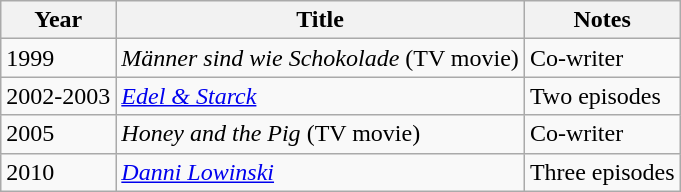<table class="wikitable">
<tr>
<th>Year</th>
<th>Title</th>
<th>Notes</th>
</tr>
<tr>
<td>1999</td>
<td><em>Männer sind wie Schokolade</em> (TV movie)</td>
<td>Co-writer</td>
</tr>
<tr>
<td>2002-2003</td>
<td><em><a href='#'>Edel & Starck</a></em></td>
<td>Two episodes</td>
</tr>
<tr>
<td>2005</td>
<td><em>Honey and the Pig</em> (TV movie)</td>
<td>Co-writer</td>
</tr>
<tr>
<td>2010</td>
<td><em><a href='#'>Danni Lowinski</a></em></td>
<td>Three episodes</td>
</tr>
</table>
